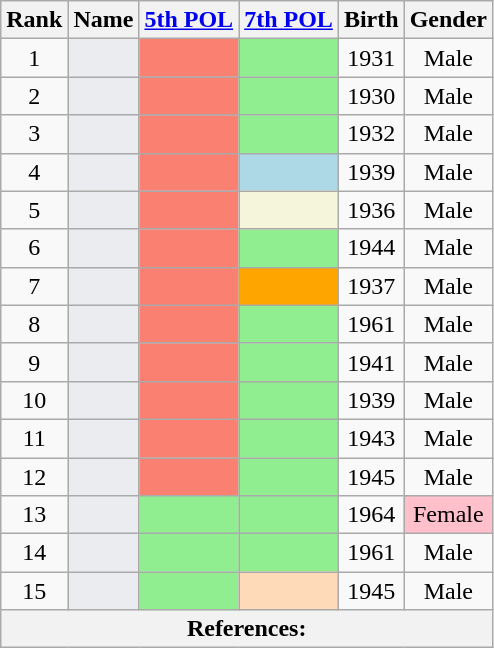<table class="wikitable sortable" style=text-align:center>
<tr>
<th>Rank</th>
<th>Name</th>
<th unsortable><a href='#'>5th POL</a></th>
<th unsortable><a href='#'>7th POL</a></th>
<th>Birth</th>
<th>Gender</th>
</tr>
<tr>
<td>1</td>
<td bgcolor = #EAECF0></td>
<td bgcolor = Salmon></td>
<td bgcolor = LightGreen></td>
<td>1931</td>
<td>Male</td>
</tr>
<tr>
<td>2</td>
<td bgcolor = #EAECF0></td>
<td bgcolor = Salmon></td>
<td bgcolor = LightGreen></td>
<td>1930</td>
<td>Male</td>
</tr>
<tr>
<td>3</td>
<td bgcolor = #EAECF0></td>
<td bgcolor = Salmon></td>
<td bgcolor = LightGreen></td>
<td>1932</td>
<td>Male</td>
</tr>
<tr>
<td>4</td>
<td bgcolor = #EAECF0></td>
<td bgcolor = Salmon></td>
<td bgcolor = LightBlue></td>
<td>1939</td>
<td>Male</td>
</tr>
<tr>
<td>5</td>
<td bgcolor = #EAECF0></td>
<td bgcolor = Salmon></td>
<td bgcolor = Beige></td>
<td>1936</td>
<td>Male</td>
</tr>
<tr>
<td>6</td>
<td bgcolor = #EAECF0></td>
<td bgcolor = Salmon></td>
<td bgcolor = LightGreen></td>
<td>1944</td>
<td>Male</td>
</tr>
<tr>
<td>7</td>
<td bgcolor = #EAECF0></td>
<td bgcolor = Salmon></td>
<td bgcolor = Orange></td>
<td>1937</td>
<td>Male</td>
</tr>
<tr>
<td>8</td>
<td bgcolor = #EAECF0></td>
<td bgcolor = Salmon></td>
<td bgcolor = LightGreen></td>
<td>1961</td>
<td>Male</td>
</tr>
<tr>
<td>9</td>
<td bgcolor = #EAECF0></td>
<td bgcolor = Salmon></td>
<td bgcolor = LightGreen></td>
<td>1941</td>
<td>Male</td>
</tr>
<tr>
<td>10</td>
<td bgcolor = #EAECF0></td>
<td bgcolor = Salmon></td>
<td bgcolor = LightGreen></td>
<td>1939</td>
<td>Male</td>
</tr>
<tr>
<td>11</td>
<td bgcolor = #EAECF0></td>
<td bgcolor = Salmon></td>
<td bgcolor = LightGreen></td>
<td>1943</td>
<td>Male</td>
</tr>
<tr>
<td>12</td>
<td bgcolor = #EAECF0></td>
<td bgcolor = Salmon></td>
<td bgcolor = LightGreen></td>
<td>1945</td>
<td>Male</td>
</tr>
<tr>
<td>13</td>
<td bgcolor = #EAECF0></td>
<td bgcolor = LightGreen></td>
<td bgcolor = LightGreen></td>
<td>1964</td>
<td bgcolor = Pink>Female</td>
</tr>
<tr>
<td>14</td>
<td bgcolor = #EAECF0></td>
<td bgcolor = LightGreen></td>
<td bgcolor = LightGreen></td>
<td>1961</td>
<td>Male</td>
</tr>
<tr>
<td>15</td>
<td bgcolor = #EAECF0></td>
<td bgcolor = LightGreen></td>
<td bgcolor = PeachPuff></td>
<td>1945</td>
<td>Male</td>
</tr>
<tr class=sortbottom>
<th colspan = "7" align = left><strong>References:</strong><br></th>
</tr>
</table>
